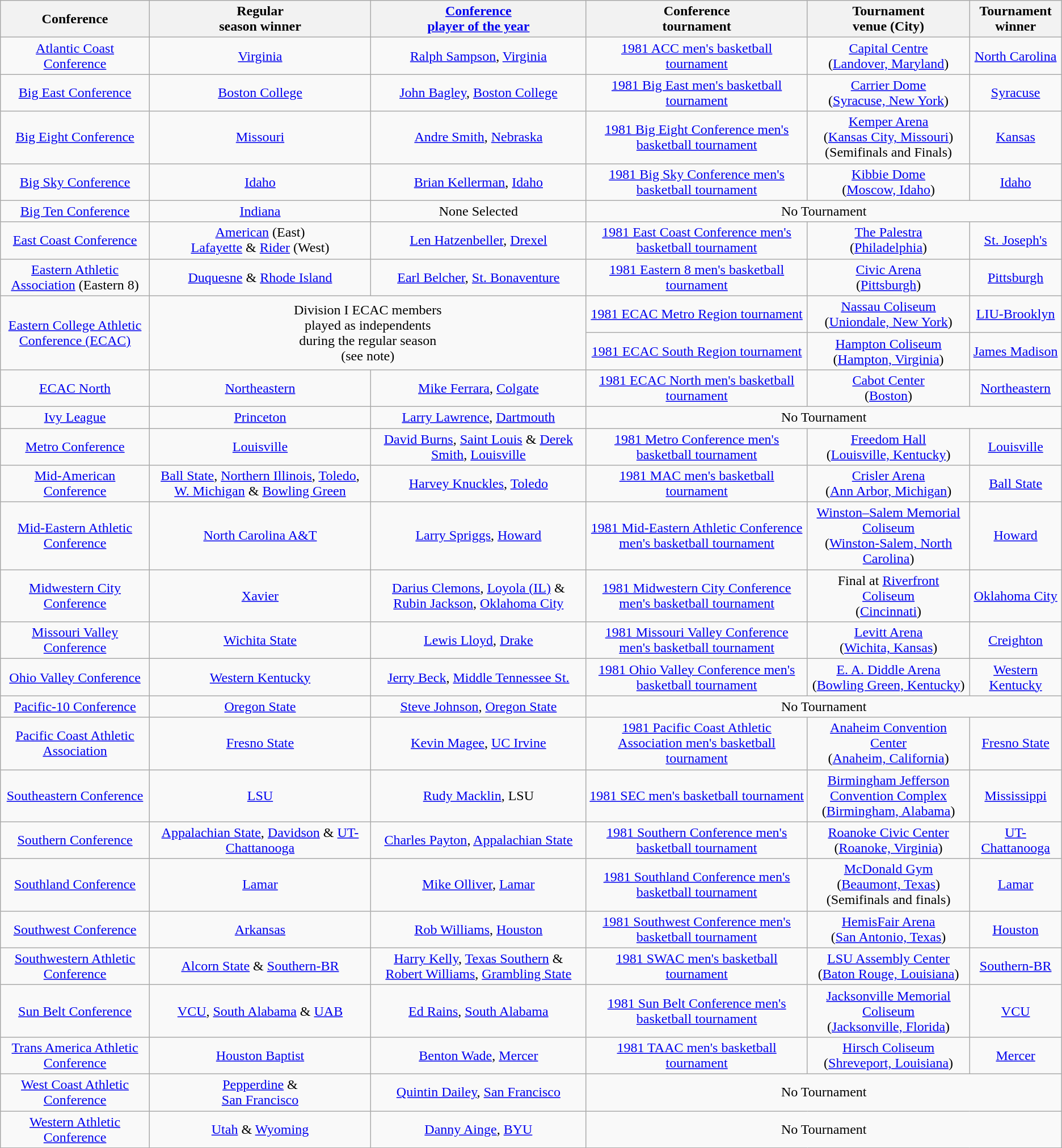<table class="wikitable" style="text-align:center;">
<tr>
<th>Conference</th>
<th>Regular <br> season winner</th>
<th><a href='#'>Conference <br> player of the year</a></th>
<th>Conference <br> tournament</th>
<th>Tournament <br> venue (City)</th>
<th>Tournament <br> winner</th>
</tr>
<tr>
<td><a href='#'>Atlantic Coast Conference</a></td>
<td><a href='#'>Virginia</a></td>
<td><a href='#'>Ralph Sampson</a>, <a href='#'>Virginia</a></td>
<td><a href='#'>1981 ACC men's basketball tournament</a></td>
<td><a href='#'>Capital Centre</a><br>(<a href='#'>Landover, Maryland</a>)</td>
<td><a href='#'>North Carolina</a></td>
</tr>
<tr>
<td><a href='#'>Big East Conference</a></td>
<td><a href='#'>Boston College</a></td>
<td><a href='#'>John Bagley</a>, <a href='#'>Boston College</a></td>
<td><a href='#'>1981 Big East men's basketball tournament</a></td>
<td><a href='#'>Carrier Dome</a><br>(<a href='#'>Syracuse, New York</a>)</td>
<td><a href='#'>Syracuse</a></td>
</tr>
<tr>
<td><a href='#'>Big Eight Conference</a></td>
<td><a href='#'>Missouri</a></td>
<td><a href='#'>Andre Smith</a>, <a href='#'>Nebraska</a></td>
<td><a href='#'>1981 Big Eight Conference men's basketball tournament</a></td>
<td><a href='#'>Kemper Arena</a><br>(<a href='#'>Kansas City, Missouri</a>)<br>(Semifinals and Finals)</td>
<td><a href='#'>Kansas</a></td>
</tr>
<tr>
<td><a href='#'>Big Sky Conference</a></td>
<td><a href='#'>Idaho</a></td>
<td><a href='#'>Brian Kellerman</a>, <a href='#'>Idaho</a></td>
<td><a href='#'>1981 Big Sky Conference men's basketball tournament</a></td>
<td><a href='#'>Kibbie Dome</a><br>(<a href='#'>Moscow, Idaho</a>)</td>
<td><a href='#'>Idaho</a></td>
</tr>
<tr>
<td><a href='#'>Big Ten Conference</a></td>
<td><a href='#'>Indiana</a></td>
<td>None Selected</td>
<td colspan=3>No Tournament</td>
</tr>
<tr>
<td><a href='#'>East Coast Conference</a></td>
<td><a href='#'>American</a> (East)<br> <a href='#'>Lafayette</a> & <a href='#'>Rider</a> (West)</td>
<td><a href='#'>Len Hatzenbeller</a>, <a href='#'>Drexel</a></td>
<td><a href='#'>1981 East Coast Conference men's basketball tournament</a></td>
<td><a href='#'>The Palestra</a><br>(<a href='#'>Philadelphia</a>)</td>
<td><a href='#'>St. Joseph's</a></td>
</tr>
<tr>
<td><a href='#'>Eastern Athletic Association</a> (Eastern 8)</td>
<td><a href='#'>Duquesne</a> & <a href='#'>Rhode Island</a></td>
<td><a href='#'>Earl Belcher</a>, <a href='#'>St. Bonaventure</a></td>
<td><a href='#'>1981 Eastern 8 men's basketball tournament</a></td>
<td><a href='#'>Civic Arena</a> <br>(<a href='#'>Pittsburgh</a>)</td>
<td><a href='#'>Pittsburgh</a></td>
</tr>
<tr>
<td rowspan=2><a href='#'>Eastern College Athletic<br>Conference (ECAC)</a></td>
<td colspan=2 rowspan=2>Division I ECAC members<br>played as independents<br>during the regular season<br>(see note)</td>
<td><a href='#'>1981 ECAC Metro Region tournament</a></td>
<td><a href='#'>Nassau Coliseum</a><br>(<a href='#'>Uniondale, New York</a>)</td>
<td><a href='#'>LIU-Brooklyn</a></td>
</tr>
<tr>
<td><a href='#'>1981 ECAC South Region tournament</a></td>
<td><a href='#'>Hampton Coliseum</a><br>(<a href='#'>Hampton, Virginia</a>)</td>
<td><a href='#'>James Madison</a></td>
</tr>
<tr>
<td><a href='#'>ECAC North</a></td>
<td><a href='#'>Northeastern</a></td>
<td><a href='#'>Mike Ferrara</a>, <a href='#'>Colgate</a></td>
<td><a href='#'>1981 ECAC North men's basketball tournament</a></td>
<td><a href='#'>Cabot Center</a><br>(<a href='#'>Boston</a>)</td>
<td><a href='#'>Northeastern</a></td>
</tr>
<tr>
<td><a href='#'>Ivy League</a></td>
<td><a href='#'>Princeton</a></td>
<td><a href='#'>Larry Lawrence</a>, <a href='#'>Dartmouth</a></td>
<td colspan=3>No Tournament</td>
</tr>
<tr>
<td><a href='#'>Metro Conference</a></td>
<td><a href='#'>Louisville</a></td>
<td><a href='#'>David Burns</a>, <a href='#'>Saint Louis</a> & <a href='#'>Derek Smith</a>, <a href='#'>Louisville</a></td>
<td><a href='#'>1981 Metro Conference men's basketball tournament</a></td>
<td><a href='#'>Freedom Hall</a><br>(<a href='#'>Louisville, Kentucky</a>)</td>
<td><a href='#'>Louisville</a></td>
</tr>
<tr>
<td><a href='#'>Mid-American Conference</a></td>
<td><a href='#'>Ball State</a>, <a href='#'>Northern Illinois</a>, <a href='#'>Toledo</a>, <a href='#'>W. Michigan</a> & <a href='#'>Bowling Green</a></td>
<td><a href='#'>Harvey Knuckles</a>, <a href='#'>Toledo</a></td>
<td><a href='#'>1981 MAC men's basketball tournament</a></td>
<td><a href='#'>Crisler Arena</a><br>(<a href='#'>Ann Arbor, Michigan</a>)</td>
<td><a href='#'>Ball State</a></td>
</tr>
<tr>
<td><a href='#'>Mid-Eastern Athletic Conference</a></td>
<td><a href='#'>North Carolina A&T</a></td>
<td><a href='#'>Larry Spriggs</a>, <a href='#'>Howard</a></td>
<td><a href='#'>1981 Mid-Eastern Athletic Conference men's basketball tournament</a></td>
<td><a href='#'>Winston–Salem Memorial Coliseum</a><br>(<a href='#'>Winston-Salem, North Carolina</a>)</td>
<td><a href='#'>Howard</a></td>
</tr>
<tr>
<td><a href='#'>Midwestern City Conference</a></td>
<td><a href='#'>Xavier</a></td>
<td><a href='#'>Darius Clemons</a>, <a href='#'>Loyola (IL)</a> & <a href='#'>Rubin Jackson</a>, <a href='#'>Oklahoma City</a></td>
<td><a href='#'>1981 Midwestern City Conference men's basketball tournament</a></td>
<td>Final at <a href='#'>Riverfront Coliseum</a><br>(<a href='#'>Cincinnati</a>)</td>
<td><a href='#'>Oklahoma City</a></td>
</tr>
<tr>
<td><a href='#'>Missouri Valley Conference</a></td>
<td><a href='#'>Wichita State</a></td>
<td><a href='#'>Lewis Lloyd</a>, <a href='#'>Drake</a></td>
<td><a href='#'>1981 Missouri Valley Conference men's basketball tournament</a></td>
<td><a href='#'>Levitt Arena</a><br>(<a href='#'>Wichita, Kansas</a>)</td>
<td><a href='#'>Creighton</a></td>
</tr>
<tr>
<td><a href='#'>Ohio Valley Conference</a></td>
<td><a href='#'>Western Kentucky</a></td>
<td><a href='#'>Jerry Beck</a>, <a href='#'>Middle Tennessee St.</a></td>
<td><a href='#'>1981 Ohio Valley Conference men's basketball tournament</a></td>
<td><a href='#'>E. A. Diddle Arena</a><br>(<a href='#'>Bowling Green, Kentucky</a>)</td>
<td><a href='#'>Western Kentucky</a></td>
</tr>
<tr>
<td><a href='#'>Pacific-10 Conference</a></td>
<td><a href='#'>Oregon State</a></td>
<td><a href='#'>Steve Johnson</a>, <a href='#'>Oregon State</a></td>
<td colspan=3>No Tournament</td>
</tr>
<tr>
<td><a href='#'>Pacific Coast Athletic Association</a></td>
<td><a href='#'>Fresno State</a></td>
<td><a href='#'>Kevin Magee</a>, <a href='#'>UC Irvine</a></td>
<td><a href='#'>1981 Pacific Coast Athletic Association men's basketball tournament</a></td>
<td><a href='#'>Anaheim Convention Center</a><br>(<a href='#'>Anaheim, California</a>)</td>
<td><a href='#'>Fresno State</a></td>
</tr>
<tr>
<td><a href='#'>Southeastern Conference</a></td>
<td><a href='#'>LSU</a></td>
<td><a href='#'>Rudy Macklin</a>, LSU</td>
<td><a href='#'>1981 SEC men's basketball tournament</a></td>
<td><a href='#'>Birmingham Jefferson Convention Complex</a><br>(<a href='#'>Birmingham, Alabama</a>)</td>
<td><a href='#'>Mississippi</a></td>
</tr>
<tr>
<td><a href='#'>Southern Conference</a></td>
<td><a href='#'>Appalachian State</a>, <a href='#'>Davidson</a> & <a href='#'>UT-Chattanooga</a></td>
<td><a href='#'>Charles Payton</a>, <a href='#'>Appalachian State</a></td>
<td><a href='#'>1981 Southern Conference men's basketball tournament</a></td>
<td><a href='#'>Roanoke Civic Center</a><br>(<a href='#'>Roanoke, Virginia</a>)</td>
<td><a href='#'>UT-Chattanooga</a></td>
</tr>
<tr>
<td><a href='#'>Southland Conference</a></td>
<td><a href='#'>Lamar</a></td>
<td><a href='#'>Mike Olliver</a>, <a href='#'>Lamar</a></td>
<td><a href='#'>1981 Southland Conference men's basketball tournament</a></td>
<td><a href='#'>McDonald Gym</a><br>(<a href='#'>Beaumont, Texas</a>) (Semifinals and finals)</td>
<td><a href='#'>Lamar</a></td>
</tr>
<tr>
<td><a href='#'>Southwest Conference</a></td>
<td><a href='#'>Arkansas</a></td>
<td><a href='#'>Rob Williams</a>, <a href='#'>Houston</a></td>
<td><a href='#'>1981 Southwest Conference men's basketball tournament</a></td>
<td><a href='#'>HemisFair Arena</a><br>(<a href='#'>San Antonio, Texas</a>)</td>
<td><a href='#'>Houston</a></td>
</tr>
<tr>
<td><a href='#'>Southwestern Athletic Conference</a></td>
<td><a href='#'>Alcorn State</a> & <a href='#'>Southern-BR</a></td>
<td><a href='#'>Harry Kelly</a>, <a href='#'>Texas Southern</a> & <a href='#'>Robert Williams</a>, <a href='#'>Grambling State</a></td>
<td><a href='#'>1981 SWAC men's basketball tournament</a></td>
<td><a href='#'>LSU Assembly Center</a><br>(<a href='#'>Baton Rouge, Louisiana</a>)</td>
<td><a href='#'>Southern-BR</a></td>
</tr>
<tr>
<td><a href='#'>Sun Belt Conference</a></td>
<td><a href='#'>VCU</a>, <a href='#'>South Alabama</a> & <a href='#'>UAB</a></td>
<td><a href='#'>Ed Rains</a>, <a href='#'>South Alabama</a></td>
<td><a href='#'>1981 Sun Belt Conference men's basketball tournament</a></td>
<td><a href='#'>Jacksonville Memorial Coliseum</a><br>(<a href='#'>Jacksonville, Florida</a>)</td>
<td><a href='#'>VCU</a></td>
</tr>
<tr>
<td><a href='#'>Trans America Athletic Conference</a></td>
<td><a href='#'>Houston Baptist</a></td>
<td><a href='#'>Benton Wade</a>, <a href='#'>Mercer</a></td>
<td><a href='#'>1981 TAAC men's basketball tournament</a></td>
<td><a href='#'>Hirsch Coliseum</a><br>(<a href='#'>Shreveport, Louisiana</a>)</td>
<td><a href='#'>Mercer</a></td>
</tr>
<tr>
<td><a href='#'>West Coast Athletic Conference</a></td>
<td><a href='#'>Pepperdine</a> &<br><a href='#'>San Francisco</a></td>
<td><a href='#'>Quintin Dailey</a>, <a href='#'>San Francisco</a></td>
<td colspan=3>No Tournament</td>
</tr>
<tr>
<td><a href='#'>Western Athletic Conference</a></td>
<td><a href='#'>Utah</a> & <a href='#'>Wyoming</a></td>
<td><a href='#'>Danny Ainge</a>, <a href='#'>BYU</a></td>
<td colspan=3>No Tournament</td>
</tr>
</table>
